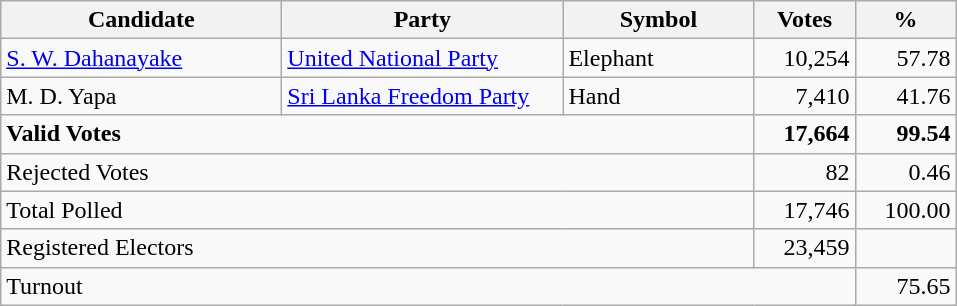<table class="wikitable" border="1" style="text-align:right;">
<tr>
<th align=left width="180">Candidate</th>
<th align=left width="180">Party</th>
<th align=left width="120">Symbol</th>
<th align=left width="60">Votes</th>
<th align=left width="60">%</th>
</tr>
<tr>
<td align=left><a href='#'>S. W. Dahanayake</a></td>
<td align=left><a href='#'>United National Party</a></td>
<td align=left>Elephant</td>
<td align=right>10,254</td>
<td align=right>57.78</td>
</tr>
<tr>
<td align=left>M. D. Yapa</td>
<td align=left><a href='#'>Sri Lanka Freedom Party</a></td>
<td align=left>Hand</td>
<td align=right>7,410</td>
<td align=right>41.76</td>
</tr>
<tr>
<td align=left colspan=3><strong>Valid Votes</strong></td>
<td align=right><strong>17,664</strong></td>
<td align=right><strong>99.54</strong></td>
</tr>
<tr>
<td align=left colspan=3>Rejected Votes</td>
<td align=right>82</td>
<td align=right>0.46</td>
</tr>
<tr>
<td align=left colspan=3>Total Polled</td>
<td align=right>17,746</td>
<td align=right>100.00</td>
</tr>
<tr>
<td align=left colspan=3>Registered Electors</td>
<td align=right>23,459</td>
<td></td>
</tr>
<tr>
<td align=left colspan=4>Turnout</td>
<td align=right>75.65</td>
</tr>
</table>
